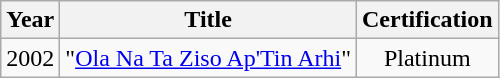<table class="wikitable sortable plainrowheaders">
<tr>
<th scope="col">Year</th>
<th scope="col">Title</th>
<th scope="col">Certification</th>
</tr>
<tr>
<td align="left">2002</td>
<td align="left">"<a href='#'>Ola Na Ta Ziso Ap'Tin Arhi</a>"</td>
<td style="text-align:center;">Platinum</td>
</tr>
</table>
